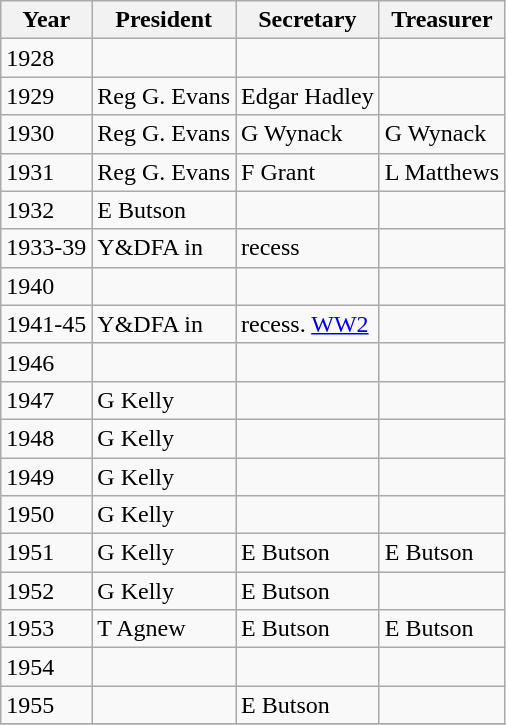<table class="wikitable sortable">
<tr>
<th>Year</th>
<th>President</th>
<th>Secretary</th>
<th>Treasurer</th>
</tr>
<tr>
<td>1928</td>
<td></td>
<td></td>
<td></td>
</tr>
<tr>
<td>1929</td>
<td>Reg G. Evans</td>
<td>Edgar Hadley</td>
<td></td>
</tr>
<tr>
<td>1930</td>
<td>Reg G. Evans</td>
<td>G Wynack</td>
<td>G Wynack</td>
</tr>
<tr>
<td>1931</td>
<td>Reg G. Evans</td>
<td>F Grant</td>
<td>L Matthews</td>
</tr>
<tr>
<td>1932</td>
<td>E Butson</td>
<td></td>
<td></td>
</tr>
<tr>
<td>1933-39</td>
<td>Y&DFA in</td>
<td>recess</td>
<td></td>
</tr>
<tr>
<td>1940</td>
<td></td>
<td></td>
<td></td>
</tr>
<tr>
<td>1941-45</td>
<td>Y&DFA in</td>
<td>recess. <a href='#'>WW2</a></td>
<td></td>
</tr>
<tr>
<td>1946</td>
<td></td>
<td></td>
<td></td>
</tr>
<tr>
<td>1947</td>
<td>G Kelly</td>
<td></td>
<td></td>
</tr>
<tr>
<td>1948</td>
<td>G Kelly</td>
<td></td>
<td></td>
</tr>
<tr>
<td>1949</td>
<td>G Kelly</td>
<td></td>
<td></td>
</tr>
<tr>
<td>1950</td>
<td>G Kelly</td>
<td></td>
<td></td>
</tr>
<tr>
<td>1951</td>
<td>G Kelly</td>
<td>E Butson</td>
<td>E Butson</td>
</tr>
<tr>
<td>1952</td>
<td>G Kelly</td>
<td>E Butson</td>
<td></td>
</tr>
<tr>
<td>1953</td>
<td>T Agnew</td>
<td>E Butson</td>
<td>E Butson</td>
</tr>
<tr>
<td>1954</td>
<td></td>
<td></td>
<td></td>
</tr>
<tr>
<td>1955</td>
<td></td>
<td>E Butson</td>
<td></td>
</tr>
<tr>
</tr>
</table>
